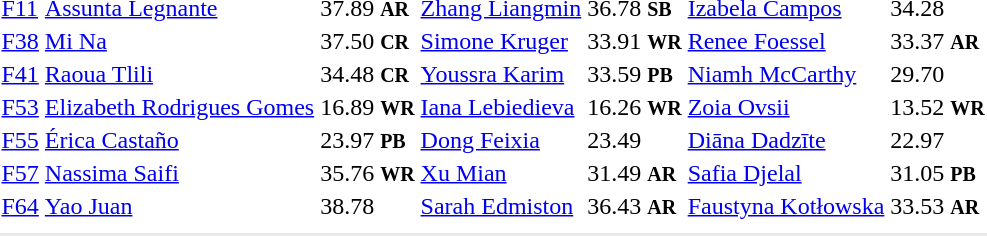<table>
<tr>
<td><a href='#'>F11</a><br></td>
<td><a href='#'>Assunta Legnante</a><br></td>
<td>37.89 <small><strong>AR</strong></small></td>
<td><a href='#'>Zhang Liangmin</a><br></td>
<td>36.78 <small><strong>SB</strong></small></td>
<td><a href='#'>Izabela Campos</a><br></td>
<td>34.28</td>
</tr>
<tr>
<td><a href='#'>F38</a><br></td>
<td><a href='#'>Mi Na</a><br></td>
<td>37.50 <small><strong>CR</strong></small></td>
<td><a href='#'>Simone Kruger</a><br></td>
<td>33.91 <small><strong>WR</strong></small></td>
<td><a href='#'>Renee Foessel</a><br></td>
<td>33.37 <small><strong>AR</strong></small></td>
</tr>
<tr>
<td><a href='#'>F41</a><br></td>
<td><a href='#'>Raoua Tlili</a><br></td>
<td>34.48 <small><strong>CR</strong></small></td>
<td><a href='#'>Youssra Karim</a><br></td>
<td>33.59 <small><strong>PB</strong></small></td>
<td><a href='#'>Niamh McCarthy</a><br></td>
<td>29.70</td>
</tr>
<tr>
<td><a href='#'>F53</a><br></td>
<td><a href='#'>Elizabeth Rodrigues Gomes</a><br></td>
<td>16.89 <small><strong>WR</strong></small></td>
<td><a href='#'>Iana Lebiedieva</a><br></td>
<td>16.26 <small><strong>WR</strong></small></td>
<td><a href='#'>Zoia Ovsii</a><br></td>
<td>13.52 <small><strong>WR</strong></small></td>
</tr>
<tr>
<td><a href='#'>F55</a><br></td>
<td><a href='#'>Érica Castaño</a><br></td>
<td>23.97 <small><strong>PB</strong></small></td>
<td><a href='#'>Dong Feixia</a><br></td>
<td>23.49</td>
<td><a href='#'>Diāna Dadzīte</a><br></td>
<td>22.97</td>
</tr>
<tr>
<td><a href='#'>F57</a><br></td>
<td><a href='#'>Nassima Saifi</a><br></td>
<td>35.76 <small><strong>WR</strong></small></td>
<td><a href='#'>Xu Mian</a><br></td>
<td>31.49 <small><strong>AR</strong></small></td>
<td><a href='#'>Safia Djelal</a><br></td>
<td>31.05 <small><strong>PB</strong></small></td>
</tr>
<tr>
<td><a href='#'>F64</a><br></td>
<td><a href='#'>Yao Juan</a><br></td>
<td>38.78</td>
<td><a href='#'>Sarah Edmiston</a><br></td>
<td>36.43 <small><strong>AR</strong></small></td>
<td><a href='#'>Faustyna Kotłowska</a><br></td>
<td>33.53 <small><strong>AR</strong></small></td>
</tr>
<tr>
<td colspan=7></td>
</tr>
<tr>
</tr>
<tr bgcolor= e8e8e8>
<td colspan=7></td>
</tr>
</table>
